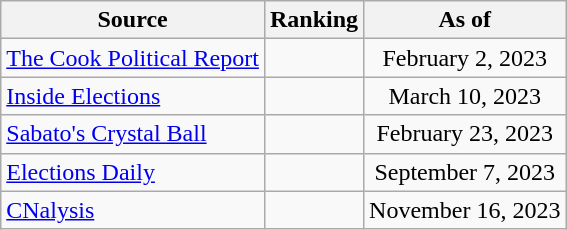<table class="wikitable" style="text-align:center">
<tr>
<th>Source</th>
<th>Ranking</th>
<th>As of</th>
</tr>
<tr>
<td align=left><a href='#'>The Cook Political Report</a></td>
<td></td>
<td>February 2, 2023</td>
</tr>
<tr>
<td align=left><a href='#'>Inside Elections</a></td>
<td></td>
<td>March 10, 2023</td>
</tr>
<tr>
<td align=left><a href='#'>Sabato's Crystal Ball</a></td>
<td></td>
<td>February 23, 2023</td>
</tr>
<tr>
<td align=left><a href='#'>Elections Daily</a></td>
<td></td>
<td>September 7, 2023</td>
</tr>
<tr>
<td align=left><a href='#'>CNalysis</a></td>
<td></td>
<td>November 16, 2023</td>
</tr>
</table>
